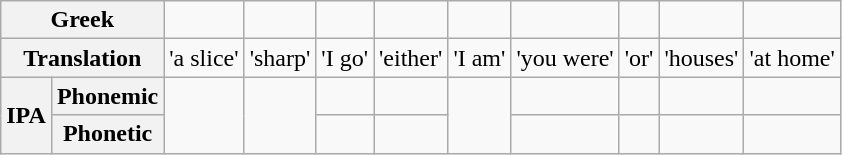<table class="wikitable" style="text-align:center;">
<tr>
<th colspan="2">Greek</th>
<td></td>
<td></td>
<td></td>
<td></td>
<td></td>
<td></td>
<td></td>
<td></td>
<td></td>
</tr>
<tr>
<th colspan="2">Translation</th>
<td>'a slice'</td>
<td>'sharp'</td>
<td>'I go'</td>
<td>'either'</td>
<td>'I am'</td>
<td>'you were'</td>
<td>'or'</td>
<td>'houses'</td>
<td>'at home'</td>
</tr>
<tr>
<th rowspan="2">IPA</th>
<th>Phonemic</th>
<td rowspan="2"></td>
<td rowspan="2"></td>
<td></td>
<td></td>
<td rowspan="2"></td>
<td></td>
<td></td>
<td></td>
<td></td>
</tr>
<tr>
<th>Phonetic</th>
<td></td>
<td></td>
<td></td>
<td></td>
<td></td>
<td></td>
</tr>
</table>
